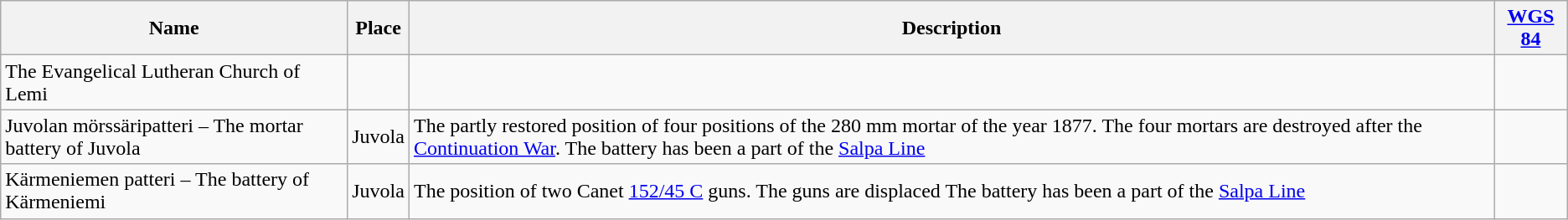<table border="1" class="wikitable">
<tr>
<th>Name</th>
<th>Place</th>
<th>Description</th>
<th><a href='#'>WGS 84</a></th>
</tr>
<tr>
<td>The Evangelical Lutheran Church of Lemi</td>
<td></td>
<td></td>
<td></td>
</tr>
<tr>
<td>Juvolan mörssäripatteri – The mortar battery of Juvola</td>
<td>Juvola</td>
<td>The partly restored position of four positions of the 280 mm mortar of the year 1877. The four mortars are destroyed after the <a href='#'>Continuation War</a>.  The battery has been a part of the <a href='#'>Salpa Line</a></td>
<td></td>
</tr>
<tr>
<td>Kärmeniemen patteri – The battery of Kärmeniemi</td>
<td>Juvola</td>
<td>The position of two Canet <a href='#'>152/45 C</a> guns. The guns are displaced  The battery has been a part of the <a href='#'>Salpa Line</a></td>
<td></td>
</tr>
</table>
